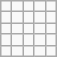<table class="wikitable">
<tr>
<td></td>
<td></td>
<td></td>
<td></td>
<td></td>
</tr>
<tr>
<td></td>
<td></td>
<td></td>
<td></td>
<td></td>
</tr>
<tr>
<td></td>
<td></td>
<td></td>
<td></td>
<td></td>
</tr>
<tr>
<td></td>
<td></td>
<td></td>
<td></td>
<td></td>
</tr>
<tr>
<td></td>
<td></td>
<td></td>
<td></td>
<td></td>
</tr>
</table>
